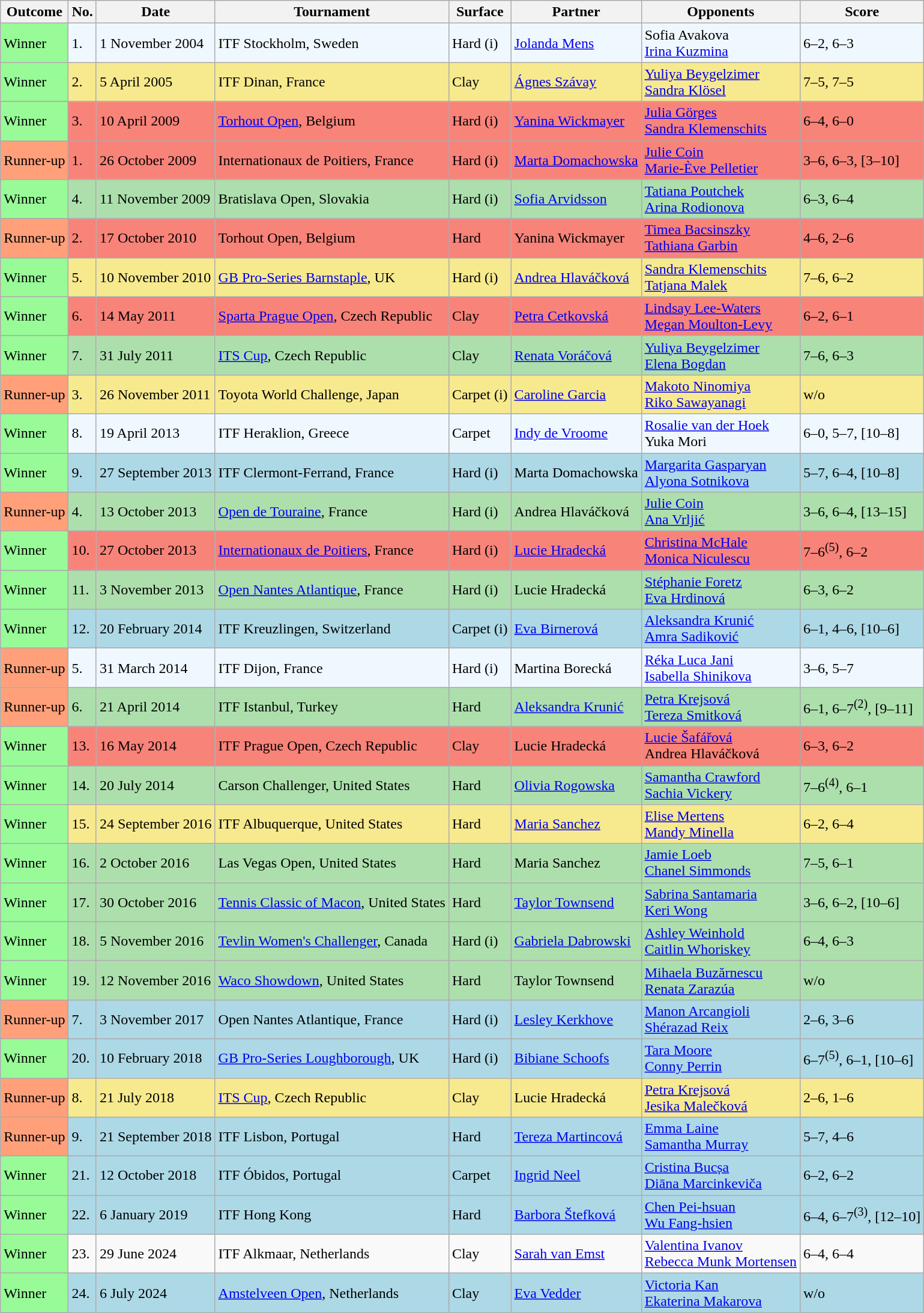<table class="sortable wikitable">
<tr>
<th>Outcome</th>
<th>No.</th>
<th>Date</th>
<th>Tournament</th>
<th>Surface</th>
<th>Partner</th>
<th>Opponents</th>
<th class="unsortable">Score</th>
</tr>
<tr style="background:#f0f8ff;">
<td style="background:#98fb98;">Winner</td>
<td>1.</td>
<td>1 November 2004</td>
<td>ITF Stockholm, Sweden</td>
<td>Hard (i)</td>
<td> <a href='#'>Jolanda Mens</a></td>
<td> Sofia Avakova <br>  <a href='#'>Irina Kuzmina</a></td>
<td>6–2, 6–3</td>
</tr>
<tr style="background:#f7e98e;">
<td style="background:#98fb98;">Winner</td>
<td>2.</td>
<td>5 April 2005</td>
<td>ITF Dinan, France</td>
<td>Clay</td>
<td> <a href='#'>Ágnes Szávay</a></td>
<td> <a href='#'>Yuliya Beygelzimer</a> <br>  <a href='#'>Sandra Klösel</a></td>
<td>7–5, 7–5</td>
</tr>
<tr style="background:#f88379;">
<td style="background:#98fb98;">Winner</td>
<td>3.</td>
<td>10 April 2009</td>
<td><a href='#'>Torhout Open</a>, Belgium</td>
<td>Hard (i)</td>
<td> <a href='#'>Yanina Wickmayer</a></td>
<td> <a href='#'>Julia Görges</a> <br>  <a href='#'>Sandra Klemenschits</a></td>
<td>6–4, 6–0</td>
</tr>
<tr style="background:#f88379;">
<td style="background:#ffa07a;">Runner-up</td>
<td>1.</td>
<td>26 October 2009</td>
<td>Internationaux de Poitiers, France</td>
<td>Hard (i)</td>
<td> <a href='#'>Marta Domachowska</a></td>
<td> <a href='#'>Julie Coin</a> <br>  <a href='#'>Marie-Ève Pelletier</a></td>
<td>3–6, 6–3, [3–10]</td>
</tr>
<tr style="background:#addfad;">
<td style="background:#98fb98;">Winner</td>
<td>4.</td>
<td>11 November 2009</td>
<td>Bratislava Open, Slovakia</td>
<td>Hard (i)</td>
<td> <a href='#'>Sofia Arvidsson</a></td>
<td> <a href='#'>Tatiana Poutchek</a> <br>  <a href='#'>Arina Rodionova</a></td>
<td>6–3, 6–4</td>
</tr>
<tr style="background:#f88379;">
<td style="background:#ffa07a;">Runner-up</td>
<td>2.</td>
<td>17 October 2010</td>
<td>Torhout Open, Belgium</td>
<td>Hard</td>
<td> Yanina Wickmayer</td>
<td> <a href='#'>Timea Bacsinszky</a> <br>  <a href='#'>Tathiana Garbin</a></td>
<td>4–6, 2–6</td>
</tr>
<tr style="background:#f7e98e;">
<td style="background:#98fb98;">Winner</td>
<td>5.</td>
<td>10 November 2010</td>
<td><a href='#'>GB Pro-Series Barnstaple</a>, UK</td>
<td>Hard (i)</td>
<td> <a href='#'>Andrea Hlaváčková</a></td>
<td> <a href='#'>Sandra Klemenschits</a> <br>  <a href='#'>Tatjana Malek</a></td>
<td>7–6, 6–2</td>
</tr>
<tr style="background:#f88379;">
<td style="background:#98fb98;">Winner</td>
<td>6.</td>
<td>14 May 2011</td>
<td><a href='#'>Sparta Prague Open</a>, Czech Republic</td>
<td>Clay</td>
<td> <a href='#'>Petra Cetkovská</a></td>
<td> <a href='#'>Lindsay Lee-Waters</a> <br>  <a href='#'>Megan Moulton-Levy</a></td>
<td>6–2, 6–1</td>
</tr>
<tr style="background:#addfad;">
<td style="background:#98fb98;">Winner</td>
<td>7.</td>
<td>31 July 2011</td>
<td><a href='#'>ITS Cup</a>, Czech Republic</td>
<td>Clay</td>
<td> <a href='#'>Renata Voráčová</a></td>
<td> <a href='#'>Yuliya Beygelzimer</a> <br>  <a href='#'>Elena Bogdan</a></td>
<td>7–6, 6–3</td>
</tr>
<tr style="background:#f7e98e;">
<td style="background:#ffa07a;">Runner-up</td>
<td>3.</td>
<td>26 November 2011</td>
<td>Toyota World Challenge, Japan</td>
<td>Carpet (i)</td>
<td> <a href='#'>Caroline Garcia</a></td>
<td> <a href='#'>Makoto Ninomiya</a> <br>  <a href='#'>Riko Sawayanagi</a></td>
<td>w/o</td>
</tr>
<tr style="background:#f0f8ff;">
<td style="background:#98fb98;">Winner</td>
<td>8.</td>
<td>19 April 2013</td>
<td>ITF Heraklion, Greece</td>
<td>Carpet</td>
<td> <a href='#'>Indy de Vroome</a></td>
<td> <a href='#'>Rosalie van der Hoek</a> <br>  Yuka Mori</td>
<td>6–0, 5–7, [10–8]</td>
</tr>
<tr style="background:lightblue;">
<td style="background:#98fb98;">Winner</td>
<td>9.</td>
<td>27 September 2013</td>
<td>ITF Clermont-Ferrand, France</td>
<td>Hard (i)</td>
<td> Marta Domachowska</td>
<td> <a href='#'>Margarita Gasparyan</a> <br>  <a href='#'>Alyona Sotnikova</a></td>
<td>5–7, 6–4, [10–8]</td>
</tr>
<tr style="background:#addfad;">
<td style="background:#ffa07a;">Runner-up</td>
<td>4.</td>
<td>13 October 2013</td>
<td><a href='#'>Open de Touraine</a>, France</td>
<td>Hard (i)</td>
<td> Andrea Hlaváčková</td>
<td> <a href='#'>Julie Coin</a> <br>  <a href='#'>Ana Vrljić</a></td>
<td>3–6, 6–4, [13–15]</td>
</tr>
<tr style="background:#f88379;">
<td style="background:#98fb98;">Winner</td>
<td>10.</td>
<td>27 October 2013</td>
<td><a href='#'>Internationaux de Poitiers</a>, France</td>
<td>Hard (i)</td>
<td> <a href='#'>Lucie Hradecká</a></td>
<td> <a href='#'>Christina McHale</a> <br>  <a href='#'>Monica Niculescu</a></td>
<td>7–6<sup>(5)</sup>, 6–2</td>
</tr>
<tr style="background:#addfad;">
<td style="background:#98fb98;">Winner</td>
<td>11.</td>
<td>3 November 2013</td>
<td><a href='#'>Open Nantes Atlantique</a>, France</td>
<td>Hard (i)</td>
<td> Lucie Hradecká</td>
<td> <a href='#'>Stéphanie Foretz</a> <br>  <a href='#'>Eva Hrdinová</a></td>
<td>6–3, 6–2</td>
</tr>
<tr style="background:lightblue;">
<td style="background:#98fb98;">Winner</td>
<td>12.</td>
<td>20 February 2014</td>
<td>ITF Kreuzlingen, Switzerland</td>
<td>Carpet (i)</td>
<td> <a href='#'>Eva Birnerová</a></td>
<td> <a href='#'>Aleksandra Krunić</a> <br>  <a href='#'>Amra Sadiković</a></td>
<td>6–1, 4–6, [10–6]</td>
</tr>
<tr style="background:#f0f8ff;">
<td style="background:#ffa07a;">Runner-up</td>
<td>5.</td>
<td>31 March 2014</td>
<td>ITF Dijon, France</td>
<td>Hard (i)</td>
<td> Martina Borecká</td>
<td> <a href='#'>Réka Luca Jani</a> <br>  <a href='#'>Isabella Shinikova</a></td>
<td>3–6, 5–7</td>
</tr>
<tr style="background:#addfad;">
<td style="background:#ffa07a;">Runner-up</td>
<td>6.</td>
<td>21 April 2014</td>
<td>ITF Istanbul, Turkey</td>
<td>Hard</td>
<td> <a href='#'>Aleksandra Krunić</a></td>
<td> <a href='#'>Petra Krejsová</a> <br>  <a href='#'>Tereza Smitková</a></td>
<td>6–1, 6–7<sup>(2)</sup>, [9–11]</td>
</tr>
<tr style="background:#f88379;">
<td style="background:#98fb98;">Winner</td>
<td>13.</td>
<td>16 May 2014</td>
<td>ITF Prague Open, Czech Republic</td>
<td>Clay</td>
<td> Lucie Hradecká</td>
<td> <a href='#'>Lucie Šafářová</a> <br>  Andrea Hlaváčková</td>
<td>6–3, 6–2</td>
</tr>
<tr style="background:#addfad;">
<td style="background:#98fb98;">Winner</td>
<td>14.</td>
<td>20 July 2014</td>
<td>Carson Challenger, United States</td>
<td>Hard</td>
<td> <a href='#'>Olivia Rogowska</a></td>
<td> <a href='#'>Samantha Crawford</a> <br>  <a href='#'>Sachia Vickery</a></td>
<td>7–6<sup>(4)</sup>, 6–1</td>
</tr>
<tr style="background:#f7e98e;">
<td style="background:#98fb98;">Winner</td>
<td>15.</td>
<td>24 September 2016</td>
<td>ITF Albuquerque, United States</td>
<td>Hard</td>
<td> <a href='#'>Maria Sanchez</a></td>
<td> <a href='#'>Elise Mertens</a> <br>  <a href='#'>Mandy Minella</a></td>
<td>6–2, 6–4</td>
</tr>
<tr style="background:#addfad;">
<td style="background:#98fb98;">Winner</td>
<td>16.</td>
<td>2 October 2016</td>
<td>Las Vegas Open, United States</td>
<td>Hard</td>
<td> Maria Sanchez</td>
<td> <a href='#'>Jamie Loeb</a> <br>  <a href='#'>Chanel Simmonds</a></td>
<td>7–5, 6–1</td>
</tr>
<tr style="background:#addfad;">
<td style="background:#98fb98;">Winner</td>
<td>17.</td>
<td>30 October 2016</td>
<td><a href='#'>Tennis Classic of Macon</a>, United States</td>
<td>Hard</td>
<td> <a href='#'>Taylor Townsend</a></td>
<td> <a href='#'>Sabrina Santamaria</a> <br>  <a href='#'>Keri Wong</a></td>
<td>3–6, 6–2, [10–6]</td>
</tr>
<tr style="background:#addfad;">
<td style="background:#98fb98;">Winner</td>
<td>18.</td>
<td>5 November 2016</td>
<td><a href='#'>Tevlin Women's Challenger</a>, Canada</td>
<td>Hard (i)</td>
<td> <a href='#'>Gabriela Dabrowski</a></td>
<td> <a href='#'>Ashley Weinhold</a> <br>  <a href='#'>Caitlin Whoriskey</a></td>
<td>6–4, 6–3</td>
</tr>
<tr style="background:#addfad;">
<td style="background:#98fb98;">Winner</td>
<td>19.</td>
<td>12 November 2016</td>
<td><a href='#'>Waco Showdown</a>, United States</td>
<td>Hard</td>
<td> Taylor Townsend</td>
<td> <a href='#'>Mihaela Buzărnescu</a> <br>  <a href='#'>Renata Zarazúa</a></td>
<td>w/o</td>
</tr>
<tr style="background:lightblue;">
<td style="background:#ffa07a;">Runner-up</td>
<td>7.</td>
<td>3 November 2017</td>
<td>Open Nantes Atlantique, France</td>
<td>Hard (i)</td>
<td> <a href='#'>Lesley Kerkhove</a></td>
<td> <a href='#'>Manon Arcangioli</a> <br>  <a href='#'>Shérazad Reix</a></td>
<td>2–6, 3–6</td>
</tr>
<tr style="background:lightblue;">
<td style="background:#98fb98;">Winner</td>
<td>20.</td>
<td>10 February 2018</td>
<td><a href='#'>GB Pro-Series Loughborough</a>, UK</td>
<td>Hard (i)</td>
<td> <a href='#'>Bibiane Schoofs</a></td>
<td> <a href='#'>Tara Moore</a> <br>  <a href='#'>Conny Perrin</a></td>
<td>6–7<sup>(5)</sup>, 6–1, [10–6]</td>
</tr>
<tr style="background:#f7e98e;">
<td style="background:#ffa07a;">Runner-up</td>
<td>8.</td>
<td>21 July 2018</td>
<td><a href='#'>ITS Cup</a>, Czech Republic</td>
<td>Clay</td>
<td> Lucie Hradecká</td>
<td> <a href='#'>Petra Krejsová</a> <br>  <a href='#'>Jesika Malečková</a></td>
<td>2–6, 1–6</td>
</tr>
<tr style="background:lightblue;">
<td style="background:#ffa07a;">Runner-up</td>
<td>9.</td>
<td>21 September 2018</td>
<td>ITF Lisbon, Portugal</td>
<td>Hard</td>
<td> <a href='#'>Tereza Martincová</a></td>
<td> <a href='#'>Emma Laine</a> <br>  <a href='#'>Samantha Murray</a></td>
<td>5–7, 4–6</td>
</tr>
<tr style="background:lightblue;">
<td style="background:#98fb98;">Winner</td>
<td>21.</td>
<td>12 October 2018</td>
<td>ITF Óbidos, Portugal</td>
<td>Carpet</td>
<td> <a href='#'>Ingrid Neel</a></td>
<td> <a href='#'>Cristina Bucșa</a> <br>  <a href='#'>Diāna Marcinkeviča</a></td>
<td>6–2, 6–2</td>
</tr>
<tr style="background:lightblue;">
<td style="background:#98fb98;">Winner</td>
<td>22.</td>
<td>6 January 2019</td>
<td>ITF Hong Kong</td>
<td>Hard</td>
<td> <a href='#'>Barbora Štefková</a></td>
<td> <a href='#'>Chen Pei-hsuan</a> <br>  <a href='#'>Wu Fang-hsien</a></td>
<td>6–4, 6–7<sup>(3)</sup>, [12–10]</td>
</tr>
<tr>
<td style="background:#98fb98;">Winner</td>
<td>23.</td>
<td>29 June 2024</td>
<td>ITF Alkmaar, Netherlands</td>
<td>Clay</td>
<td> <a href='#'>Sarah van Emst</a></td>
<td> <a href='#'>Valentina Ivanov</a> <br>  <a href='#'>Rebecca Munk Mortensen</a></td>
<td>6–4, 6–4</td>
</tr>
<tr style="background:lightblue;">
<td style="background:#98fb98;">Winner</td>
<td>24.</td>
<td>6 July 2024</td>
<td><a href='#'>Amstelveen Open</a>, Netherlands</td>
<td>Clay</td>
<td> <a href='#'>Eva Vedder</a></td>
<td> <a href='#'>Victoria Kan</a> <br>  <a href='#'>Ekaterina Makarova</a></td>
<td>w/o</td>
</tr>
</table>
